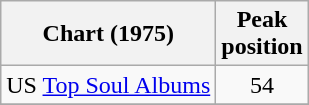<table class="wikitable">
<tr>
<th>Chart (1975)</th>
<th>Peak<br>position</th>
</tr>
<tr>
<td>US <a href='#'>Top Soul Albums</a></td>
<td align=center>54</td>
</tr>
<tr>
</tr>
</table>
